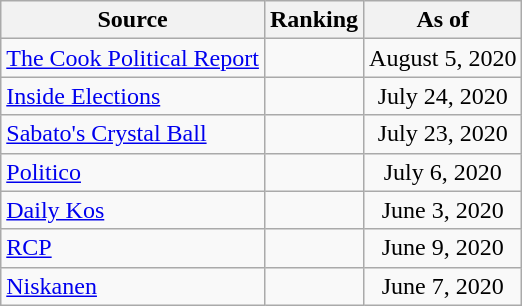<table class="wikitable" style="text-align:center">
<tr>
<th>Source</th>
<th>Ranking</th>
<th>As of</th>
</tr>
<tr>
<td align=left><a href='#'>The Cook Political Report</a></td>
<td></td>
<td>August 5, 2020</td>
</tr>
<tr>
<td align=left><a href='#'>Inside Elections</a></td>
<td></td>
<td>July 24, 2020</td>
</tr>
<tr>
<td align=left><a href='#'>Sabato's Crystal Ball</a></td>
<td></td>
<td>July 23, 2020</td>
</tr>
<tr>
<td align="left"><a href='#'>Politico</a></td>
<td></td>
<td>July 6, 2020</td>
</tr>
<tr>
<td align="left"><a href='#'>Daily Kos</a></td>
<td></td>
<td>June 3, 2020</td>
</tr>
<tr>
<td align="left"><a href='#'>RCP</a></td>
<td></td>
<td>June 9, 2020</td>
</tr>
<tr>
<td align="left"><a href='#'>Niskanen</a></td>
<td></td>
<td>June 7, 2020</td>
</tr>
</table>
